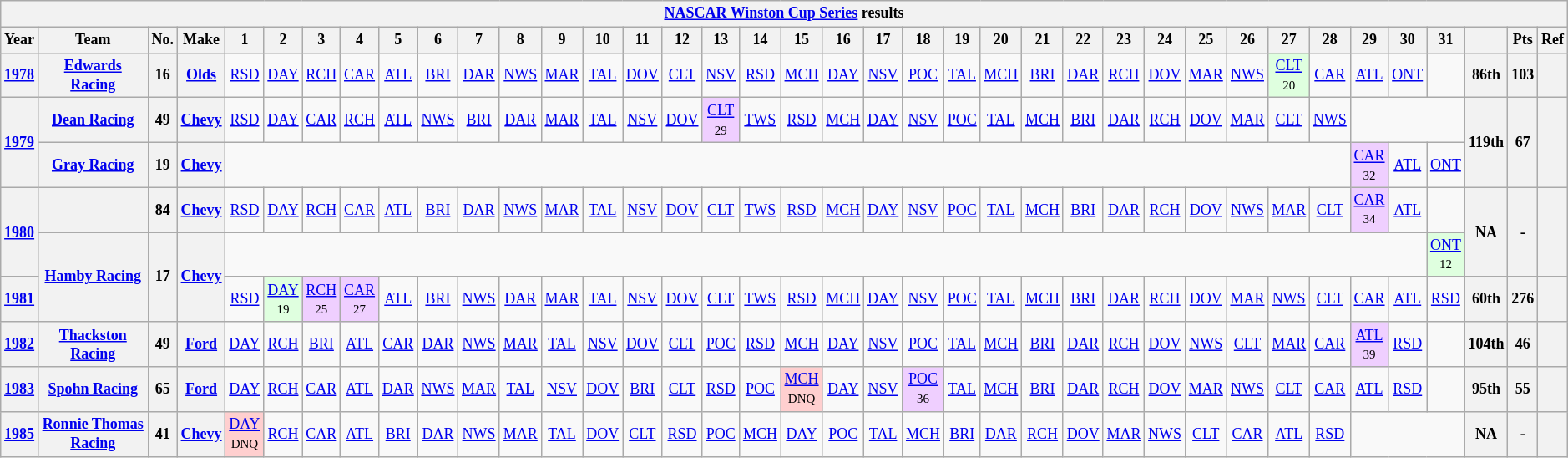<table class="wikitable" style="text-align:center; font-size:75%">
<tr>
<th colspan=45><a href='#'>NASCAR Winston Cup Series</a> results</th>
</tr>
<tr>
<th>Year</th>
<th>Team</th>
<th>No.</th>
<th>Make</th>
<th>1</th>
<th>2</th>
<th>3</th>
<th>4</th>
<th>5</th>
<th>6</th>
<th>7</th>
<th>8</th>
<th>9</th>
<th>10</th>
<th>11</th>
<th>12</th>
<th>13</th>
<th>14</th>
<th>15</th>
<th>16</th>
<th>17</th>
<th>18</th>
<th>19</th>
<th>20</th>
<th>21</th>
<th>22</th>
<th>23</th>
<th>24</th>
<th>25</th>
<th>26</th>
<th>27</th>
<th>28</th>
<th>29</th>
<th>30</th>
<th>31</th>
<th></th>
<th>Pts</th>
<th>Ref</th>
</tr>
<tr>
<th><a href='#'>1978</a></th>
<th><a href='#'>Edwards Racing</a></th>
<th>16</th>
<th><a href='#'>Olds</a></th>
<td><a href='#'>RSD</a></td>
<td><a href='#'>DAY</a></td>
<td><a href='#'>RCH</a></td>
<td><a href='#'>CAR</a></td>
<td><a href='#'>ATL</a></td>
<td><a href='#'>BRI</a></td>
<td><a href='#'>DAR</a></td>
<td><a href='#'>NWS</a></td>
<td><a href='#'>MAR</a></td>
<td><a href='#'>TAL</a></td>
<td><a href='#'>DOV</a></td>
<td><a href='#'>CLT</a></td>
<td><a href='#'>NSV</a></td>
<td><a href='#'>RSD</a></td>
<td><a href='#'>MCH</a></td>
<td><a href='#'>DAY</a></td>
<td><a href='#'>NSV</a></td>
<td><a href='#'>POC</a></td>
<td><a href='#'>TAL</a></td>
<td><a href='#'>MCH</a></td>
<td><a href='#'>BRI</a></td>
<td><a href='#'>DAR</a></td>
<td><a href='#'>RCH</a></td>
<td><a href='#'>DOV</a></td>
<td><a href='#'>MAR</a></td>
<td><a href='#'>NWS</a></td>
<td style="background:#DFFFDF;"><a href='#'>CLT</a><br><small>20</small></td>
<td><a href='#'>CAR</a></td>
<td><a href='#'>ATL</a></td>
<td><a href='#'>ONT</a></td>
<td></td>
<th>86th</th>
<th>103</th>
<th></th>
</tr>
<tr>
<th rowspan=2><a href='#'>1979</a></th>
<th><a href='#'>Dean Racing</a></th>
<th>49</th>
<th><a href='#'>Chevy</a></th>
<td><a href='#'>RSD</a></td>
<td><a href='#'>DAY</a></td>
<td><a href='#'>CAR</a></td>
<td><a href='#'>RCH</a></td>
<td><a href='#'>ATL</a></td>
<td><a href='#'>NWS</a></td>
<td><a href='#'>BRI</a></td>
<td><a href='#'>DAR</a></td>
<td><a href='#'>MAR</a></td>
<td><a href='#'>TAL</a></td>
<td><a href='#'>NSV</a></td>
<td><a href='#'>DOV</a></td>
<td style="background:#EFCFFF;"><a href='#'>CLT</a><br><small>29</small></td>
<td><a href='#'>TWS</a></td>
<td><a href='#'>RSD</a></td>
<td><a href='#'>MCH</a></td>
<td><a href='#'>DAY</a></td>
<td><a href='#'>NSV</a></td>
<td><a href='#'>POC</a></td>
<td><a href='#'>TAL</a></td>
<td><a href='#'>MCH</a></td>
<td><a href='#'>BRI</a></td>
<td><a href='#'>DAR</a></td>
<td><a href='#'>RCH</a></td>
<td><a href='#'>DOV</a></td>
<td><a href='#'>MAR</a></td>
<td><a href='#'>CLT</a></td>
<td><a href='#'>NWS</a></td>
<td colspan=3></td>
<th rowspan=2>119th</th>
<th rowspan=2>67</th>
<th rowspan=2></th>
</tr>
<tr>
<th><a href='#'>Gray Racing</a></th>
<th>19</th>
<th><a href='#'>Chevy</a></th>
<td colspan=28></td>
<td style="background:#EFCFFF;"><a href='#'>CAR</a><br><small>32</small></td>
<td><a href='#'>ATL</a></td>
<td><a href='#'>ONT</a></td>
</tr>
<tr>
<th rowspan=2><a href='#'>1980</a></th>
<th></th>
<th>84</th>
<th><a href='#'>Chevy</a></th>
<td><a href='#'>RSD</a></td>
<td><a href='#'>DAY</a></td>
<td><a href='#'>RCH</a></td>
<td><a href='#'>CAR</a></td>
<td><a href='#'>ATL</a></td>
<td><a href='#'>BRI</a></td>
<td><a href='#'>DAR</a></td>
<td><a href='#'>NWS</a></td>
<td><a href='#'>MAR</a></td>
<td><a href='#'>TAL</a></td>
<td><a href='#'>NSV</a></td>
<td><a href='#'>DOV</a></td>
<td><a href='#'>CLT</a></td>
<td><a href='#'>TWS</a></td>
<td><a href='#'>RSD</a></td>
<td><a href='#'>MCH</a></td>
<td><a href='#'>DAY</a></td>
<td><a href='#'>NSV</a></td>
<td><a href='#'>POC</a></td>
<td><a href='#'>TAL</a></td>
<td><a href='#'>MCH</a></td>
<td><a href='#'>BRI</a></td>
<td><a href='#'>DAR</a></td>
<td><a href='#'>RCH</a></td>
<td><a href='#'>DOV</a></td>
<td><a href='#'>NWS</a></td>
<td><a href='#'>MAR</a></td>
<td><a href='#'>CLT</a></td>
<td style="background:#EFCFFF;"><a href='#'>CAR</a><br><small>34</small></td>
<td><a href='#'>ATL</a></td>
<td></td>
<th rowspan=2>NA</th>
<th rowspan=2>-</th>
<th rowspan=2></th>
</tr>
<tr>
<th rowspan=2><a href='#'>Hamby Racing</a></th>
<th rowspan=2>17</th>
<th rowspan=2><a href='#'>Chevy</a></th>
<td colspan=30></td>
<td style="background:#DFFFDF;"><a href='#'>ONT</a><br><small>12</small></td>
</tr>
<tr>
<th><a href='#'>1981</a></th>
<td><a href='#'>RSD</a></td>
<td style="background:#DFFFDF;"><a href='#'>DAY</a><br><small>19</small></td>
<td style="background:#EFCFFF;"><a href='#'>RCH</a><br><small>25</small></td>
<td style="background:#EFCFFF;"><a href='#'>CAR</a><br><small>27</small></td>
<td><a href='#'>ATL</a></td>
<td><a href='#'>BRI</a></td>
<td><a href='#'>NWS</a></td>
<td><a href='#'>DAR</a></td>
<td><a href='#'>MAR</a></td>
<td><a href='#'>TAL</a></td>
<td><a href='#'>NSV</a></td>
<td><a href='#'>DOV</a></td>
<td><a href='#'>CLT</a></td>
<td><a href='#'>TWS</a></td>
<td><a href='#'>RSD</a></td>
<td><a href='#'>MCH</a></td>
<td><a href='#'>DAY</a></td>
<td><a href='#'>NSV</a></td>
<td><a href='#'>POC</a></td>
<td><a href='#'>TAL</a></td>
<td><a href='#'>MCH</a></td>
<td><a href='#'>BRI</a></td>
<td><a href='#'>DAR</a></td>
<td><a href='#'>RCH</a></td>
<td><a href='#'>DOV</a></td>
<td><a href='#'>MAR</a></td>
<td><a href='#'>NWS</a></td>
<td><a href='#'>CLT</a></td>
<td><a href='#'>CAR</a></td>
<td><a href='#'>ATL</a></td>
<td><a href='#'>RSD</a></td>
<th>60th</th>
<th>276</th>
<th></th>
</tr>
<tr>
<th><a href='#'>1982</a></th>
<th><a href='#'>Thackston Racing</a></th>
<th>49</th>
<th><a href='#'>Ford</a></th>
<td><a href='#'>DAY</a></td>
<td><a href='#'>RCH</a></td>
<td><a href='#'>BRI</a></td>
<td><a href='#'>ATL</a></td>
<td><a href='#'>CAR</a></td>
<td><a href='#'>DAR</a></td>
<td><a href='#'>NWS</a></td>
<td><a href='#'>MAR</a></td>
<td><a href='#'>TAL</a></td>
<td><a href='#'>NSV</a></td>
<td><a href='#'>DOV</a></td>
<td><a href='#'>CLT</a></td>
<td><a href='#'>POC</a></td>
<td><a href='#'>RSD</a></td>
<td><a href='#'>MCH</a></td>
<td><a href='#'>DAY</a></td>
<td><a href='#'>NSV</a></td>
<td><a href='#'>POC</a></td>
<td><a href='#'>TAL</a></td>
<td><a href='#'>MCH</a></td>
<td><a href='#'>BRI</a></td>
<td><a href='#'>DAR</a></td>
<td><a href='#'>RCH</a></td>
<td><a href='#'>DOV</a></td>
<td><a href='#'>NWS</a></td>
<td><a href='#'>CLT</a></td>
<td><a href='#'>MAR</a></td>
<td><a href='#'>CAR</a></td>
<td style="background:#EFCFFF;"><a href='#'>ATL</a><br><small>39</small></td>
<td><a href='#'>RSD</a></td>
<td></td>
<th>104th</th>
<th>46</th>
<th></th>
</tr>
<tr>
<th><a href='#'>1983</a></th>
<th><a href='#'>Spohn Racing</a></th>
<th>65</th>
<th><a href='#'>Ford</a></th>
<td><a href='#'>DAY</a></td>
<td><a href='#'>RCH</a></td>
<td><a href='#'>CAR</a></td>
<td><a href='#'>ATL</a></td>
<td><a href='#'>DAR</a></td>
<td><a href='#'>NWS</a></td>
<td><a href='#'>MAR</a></td>
<td><a href='#'>TAL</a></td>
<td><a href='#'>NSV</a></td>
<td><a href='#'>DOV</a></td>
<td><a href='#'>BRI</a></td>
<td><a href='#'>CLT</a></td>
<td><a href='#'>RSD</a></td>
<td><a href='#'>POC</a></td>
<td style="background:#FFCFCF;"><a href='#'>MCH</a><br><small>DNQ</small></td>
<td><a href='#'>DAY</a></td>
<td><a href='#'>NSV</a></td>
<td style="background:#EFCFFF;"><a href='#'>POC</a><br><small>36</small></td>
<td><a href='#'>TAL</a></td>
<td><a href='#'>MCH</a></td>
<td><a href='#'>BRI</a></td>
<td><a href='#'>DAR</a></td>
<td><a href='#'>RCH</a></td>
<td><a href='#'>DOV</a></td>
<td><a href='#'>MAR</a></td>
<td><a href='#'>NWS</a></td>
<td><a href='#'>CLT</a></td>
<td><a href='#'>CAR</a></td>
<td><a href='#'>ATL</a></td>
<td><a href='#'>RSD</a></td>
<td></td>
<th>95th</th>
<th>55</th>
<th></th>
</tr>
<tr>
<th><a href='#'>1985</a></th>
<th><a href='#'>Ronnie Thomas Racing</a></th>
<th>41</th>
<th><a href='#'>Chevy</a></th>
<td style="background:#FFCFCF;"><a href='#'>DAY</a><br><small>DNQ</small></td>
<td><a href='#'>RCH</a></td>
<td><a href='#'>CAR</a></td>
<td><a href='#'>ATL</a></td>
<td><a href='#'>BRI</a></td>
<td><a href='#'>DAR</a></td>
<td><a href='#'>NWS</a></td>
<td><a href='#'>MAR</a></td>
<td><a href='#'>TAL</a></td>
<td><a href='#'>DOV</a></td>
<td><a href='#'>CLT</a></td>
<td><a href='#'>RSD</a></td>
<td><a href='#'>POC</a></td>
<td><a href='#'>MCH</a></td>
<td><a href='#'>DAY</a></td>
<td><a href='#'>POC</a></td>
<td><a href='#'>TAL</a></td>
<td><a href='#'>MCH</a></td>
<td><a href='#'>BRI</a></td>
<td><a href='#'>DAR</a></td>
<td><a href='#'>RCH</a></td>
<td><a href='#'>DOV</a></td>
<td><a href='#'>MAR</a></td>
<td><a href='#'>NWS</a></td>
<td><a href='#'>CLT</a></td>
<td><a href='#'>CAR</a></td>
<td><a href='#'>ATL</a></td>
<td><a href='#'>RSD</a></td>
<td colspan=3></td>
<th>NA</th>
<th>-</th>
<th></th>
</tr>
</table>
